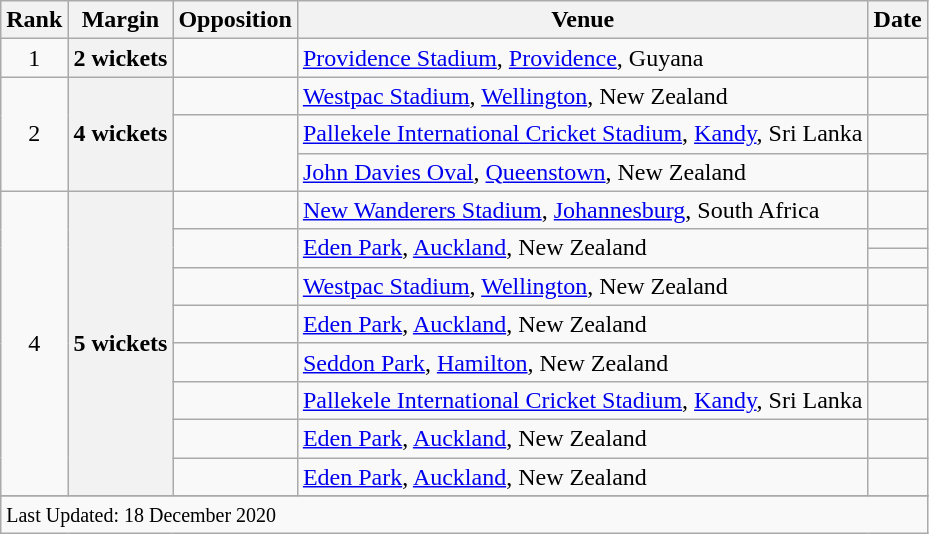<table class="wikitable plainrowheaders sortable">
<tr>
<th scope=col>Rank</th>
<th scope=col>Margin</th>
<th scope=col>Opposition</th>
<th scope=col>Venue</th>
<th scope=col>Date</th>
</tr>
<tr>
<td align=center>1</td>
<th scope=row style=text-align:center>2 wickets</th>
<td></td>
<td><a href='#'>Providence Stadium</a>, <a href='#'>Providence</a>, Guyana</td>
<td> </td>
</tr>
<tr>
<td align=center rowspan=3>2</td>
<th scope=row style=text-align:center rowspan=3>4 wickets</th>
<td></td>
<td><a href='#'>Westpac Stadium</a>, <a href='#'>Wellington</a>, New Zealand</td>
<td></td>
</tr>
<tr>
<td rowspan=2></td>
<td><a href='#'>Pallekele International Cricket Stadium</a>, <a href='#'>Kandy</a>, Sri Lanka</td>
<td></td>
</tr>
<tr>
<td><a href='#'>John Davies Oval</a>, <a href='#'>Queenstown</a>, New Zealand</td>
<td></td>
</tr>
<tr>
<td align=center rowspan=9>4</td>
<th scope=row style=text-align:center rowspan=9>5 wickets</th>
<td></td>
<td><a href='#'>New Wanderers Stadium</a>, <a href='#'>Johannesburg</a>, South Africa</td>
<td></td>
</tr>
<tr>
<td rowspan=2></td>
<td rowspan=2><a href='#'>Eden Park</a>, <a href='#'>Auckland</a>, New Zealand</td>
<td> </td>
</tr>
<tr>
<td></td>
</tr>
<tr>
<td></td>
<td><a href='#'>Westpac Stadium</a>, <a href='#'>Wellington</a>, New Zealand</td>
<td></td>
</tr>
<tr>
<td></td>
<td><a href='#'>Eden Park</a>, <a href='#'>Auckland</a>, New Zealand</td>
<td></td>
</tr>
<tr>
<td></td>
<td><a href='#'>Seddon Park</a>, <a href='#'>Hamilton</a>, New Zealand</td>
<td> </td>
</tr>
<tr>
<td></td>
<td><a href='#'>Pallekele International Cricket Stadium</a>, <a href='#'>Kandy</a>, Sri Lanka</td>
<td></td>
</tr>
<tr>
<td></td>
<td><a href='#'>Eden Park</a>, <a href='#'>Auckland</a>, New Zealand</td>
<td></td>
</tr>
<tr>
<td></td>
<td><a href='#'>Eden Park</a>, <a href='#'>Auckland</a>, New Zealand</td>
<td></td>
</tr>
<tr>
</tr>
<tr class=sortbottom>
<td colspan=6><small>Last Updated: 18 December 2020</small></td>
</tr>
</table>
